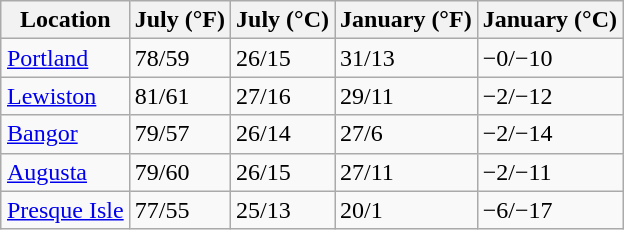<table class="wikitable sortable" style="margin:auto;">
<tr>
<th>Location</th>
<th>July (°F)</th>
<th>July (°C)</th>
<th>January (°F)</th>
<th>January (°C)</th>
</tr>
<tr>
<td><a href='#'>Portland</a></td>
<td>78/59</td>
<td>26/15</td>
<td>31/13</td>
<td>−0/−10</td>
</tr>
<tr>
<td><a href='#'>Lewiston</a></td>
<td>81/61</td>
<td>27/16</td>
<td>29/11</td>
<td>−2/−12</td>
</tr>
<tr>
<td><a href='#'>Bangor</a></td>
<td>79/57</td>
<td>26/14</td>
<td>27/6</td>
<td>−2/−14</td>
</tr>
<tr>
<td><a href='#'>Augusta</a></td>
<td>79/60</td>
<td>26/15</td>
<td>27/11</td>
<td>−2/−11</td>
</tr>
<tr>
<td><a href='#'>Presque Isle</a></td>
<td>77/55</td>
<td>25/13</td>
<td>20/1</td>
<td>−6/−17</td>
</tr>
</table>
